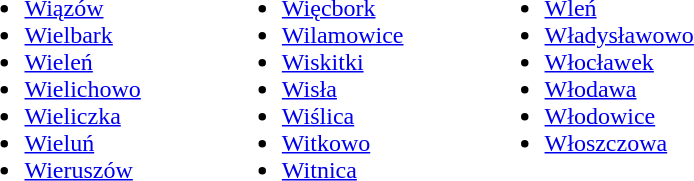<table>
<tr>
<td valign="Top"><br><ul><li><a href='#'>Wiązów</a></li><li><a href='#'>Wielbark</a></li><li><a href='#'>Wieleń</a></li><li><a href='#'>Wielichowo</a></li><li><a href='#'>Wieliczka</a></li><li><a href='#'>Wieluń</a></li><li><a href='#'>Wieruszów</a></li></ul></td>
<td style="width:10%;"></td>
<td valign="Top"><br><ul><li><a href='#'>Więcbork</a></li><li><a href='#'>Wilamowice</a></li><li><a href='#'>Wiskitki</a></li><li><a href='#'>Wisła</a></li><li><a href='#'>Wiślica</a></li><li><a href='#'>Witkowo</a></li><li><a href='#'>Witnica</a></li></ul></td>
<td style="width:10%;"></td>
<td valign="Top"><br><ul><li><a href='#'>Wleń</a></li><li><a href='#'>Władysławowo</a></li><li><a href='#'>Włocławek</a></li><li><a href='#'>Włodawa</a></li><li><a href='#'>Włodowice</a></li><li><a href='#'>Włoszczowa</a></li></ul></td>
</tr>
</table>
